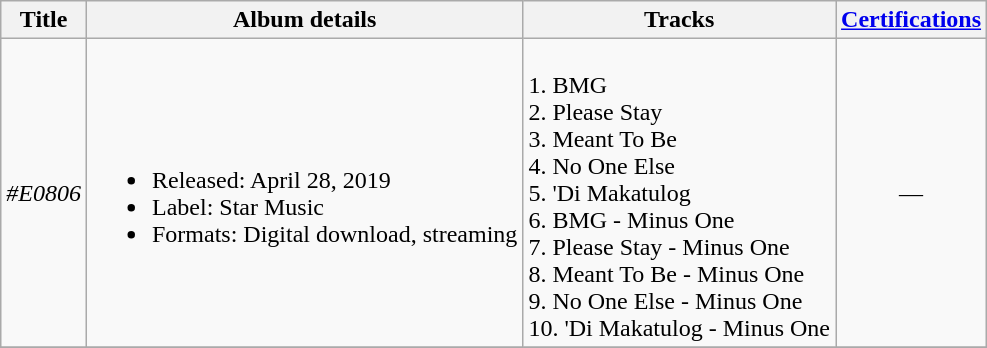<table class="wikitable plainrowheaders">
<tr>
<th>Title</th>
<th>Album details</th>
<th>Tracks</th>
<th><a href='#'>Certifications</a></th>
</tr>
<tr>
<td><em>#E0806</em></td>
<td><br><ul><li>Released: April 28, 2019</li><li>Label: Star Music</li><li>Formats: Digital download, streaming</li></ul></td>
<td><br>1. BMG <br>
2. Please Stay <br>
3. Meant To Be <br>
4. No One Else <br>
5. 'Di Makatulog <br>
6. BMG - Minus One <br>
7. Please Stay - Minus One<br>
8. Meant To Be - Minus One <br>
9. No One Else - Minus One<br>
10. 'Di Makatulog - Minus One</td>
<td style="text-align:center;">—</td>
</tr>
<tr>
</tr>
</table>
